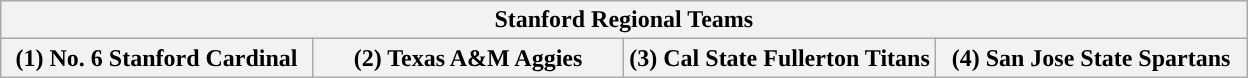<table class="wikitable">
<tr>
<th colspan=4>Stanford Regional Teams</th>
</tr>
<tr>
<th style="width: 25%; ">(1) No. 6 Stanford Cardinal</th>
<th style="width: 25%; ">(2) Texas A&M Aggies</th>
<th style="width: 25%; ">(3) Cal State Fullerton Titans</th>
<th style="width: 25%; ">(4) San Jose State Spartans</th>
</tr>
</table>
